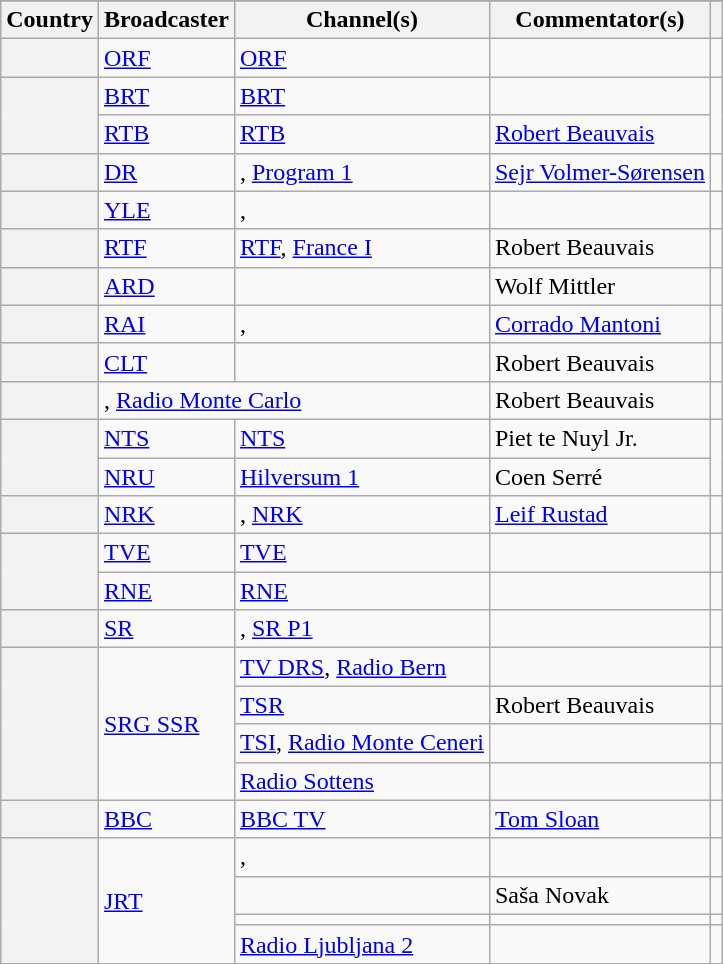<table class="wikitable plainrowheaders">
<tr>
</tr>
<tr>
<th scope="col">Country</th>
<th scope="col">Broadcaster</th>
<th scope="col">Channel(s)</th>
<th scope="col">Commentator(s)</th>
<th scope="col"></th>
</tr>
<tr>
<th scope="row"></th>
<td><a href='#'>ORF</a></td>
<td><a href='#'>ORF</a></td>
<td></td>
<td style="text-align:center"></td>
</tr>
<tr>
<th scope="rowgroup" rowspan="2"></th>
<td><a href='#'>BRT</a></td>
<td><a href='#'>BRT</a></td>
<td></td>
<td style="text-align:center" rowspan="2"></td>
</tr>
<tr>
<td><a href='#'>RTB</a></td>
<td><a href='#'>RTB</a></td>
<td><a href='#'>Robert Beauvais</a></td>
</tr>
<tr>
<th scope="row"></th>
<td><a href='#'>DR</a></td>
<td>, <a href='#'>Program 1</a></td>
<td><a href='#'>Sejr Volmer-Sørensen</a></td>
<td style="text-align:center"></td>
</tr>
<tr>
<th scope="row"></th>
<td><a href='#'>YLE</a></td>
<td>, </td>
<td></td>
<td style="text-align:center"></td>
</tr>
<tr>
<th scope="row"></th>
<td><a href='#'>RTF</a></td>
<td><a href='#'>RTF</a>, <a href='#'>France I</a></td>
<td>Robert Beauvais</td>
<td style="text-align:center"></td>
</tr>
<tr>
<th scope="row"></th>
<td><a href='#'>ARD</a></td>
<td></td>
<td>Wolf Mittler</td>
<td style="text-align:center"></td>
</tr>
<tr>
<th scope="row"></th>
<td><a href='#'>RAI</a></td>
<td>, </td>
<td><a href='#'>Corrado Mantoni</a></td>
<td style="text-align:center"></td>
</tr>
<tr>
<th scope="row"></th>
<td><a href='#'>CLT</a></td>
<td></td>
<td>Robert Beauvais</td>
<td style="text-align:center"></td>
</tr>
<tr>
<th scope="rowgroup"></th>
<td colspan="2">, <a href='#'>Radio Monte Carlo</a></td>
<td>Robert Beauvais</td>
<td style="text-align:center"></td>
</tr>
<tr>
<th scope="rowgroup" rowspan="2"></th>
<td><a href='#'>NTS</a></td>
<td><a href='#'>NTS</a></td>
<td>Piet te Nuyl Jr.</td>
<td style="text-align:center" rowspan="2"></td>
</tr>
<tr>
<td><a href='#'>NRU</a></td>
<td><a href='#'>Hilversum 1</a></td>
<td>Coen Serré</td>
</tr>
<tr>
<th scope="row"></th>
<td><a href='#'>NRK</a></td>
<td>, <a href='#'>NRK</a></td>
<td><a href='#'>Leif Rustad</a></td>
<td style="text-align:center"></td>
</tr>
<tr>
<th scope="rowgroup" rowspan="2"></th>
<td><a href='#'>TVE</a></td>
<td><a href='#'>TVE</a></td>
<td></td>
<td style="text-align:center"></td>
</tr>
<tr>
<td><a href='#'>RNE</a></td>
<td><a href='#'>RNE</a></td>
<td></td>
<td style="text-align:center"></td>
</tr>
<tr>
<th scope="row"></th>
<td><a href='#'>SR</a></td>
<td>, <a href='#'>SR P1</a></td>
<td></td>
<td style="text-align:center"></td>
</tr>
<tr>
<th scope="rowgroup" rowspan="4"></th>
<td rowspan="4"><a href='#'>SRG SSR</a></td>
<td><a href='#'>TV DRS</a>, <a href='#'>Radio Bern</a></td>
<td></td>
<td style="text-align:center"></td>
</tr>
<tr>
<td><a href='#'>TSR</a></td>
<td>Robert Beauvais</td>
<td style="text-align:center"></td>
</tr>
<tr>
<td><a href='#'>TSI</a>, <a href='#'>Radio Monte Ceneri</a></td>
<td></td>
<td style="text-align:center"></td>
</tr>
<tr>
<td><a href='#'>Radio Sottens</a></td>
<td></td>
<td style="text-align:center"></td>
</tr>
<tr>
<th scope="row"></th>
<td><a href='#'>BBC</a></td>
<td><a href='#'>BBC TV</a></td>
<td><a href='#'>Tom Sloan</a></td>
<td style="text-align:center"></td>
</tr>
<tr>
<th scope="rowgroup" rowspan="4"></th>
<td rowspan="4"><a href='#'>JRT</a></td>
<td>, </td>
<td></td>
<td style="text-align:center"></td>
</tr>
<tr>
<td></td>
<td>Saša Novak</td>
<td style="text-align:center"></td>
</tr>
<tr>
<td></td>
<td></td>
<td style="text-align:center"></td>
</tr>
<tr>
<td><a href='#'>Radio Ljubljana 2</a></td>
<td></td>
<td style="text-align:center"></td>
</tr>
</table>
